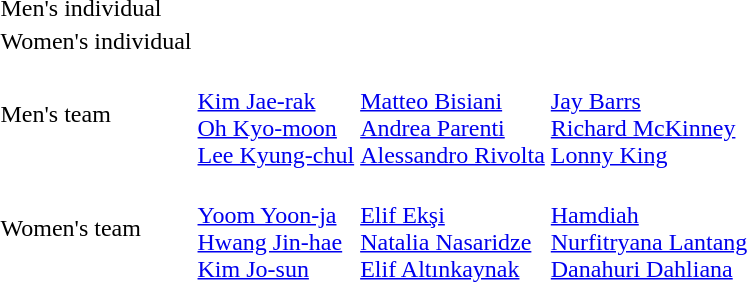<table>
<tr>
<td>Men's individual</td>
<td></td>
<td></td>
<td></td>
</tr>
<tr>
<td>Women's individual</td>
<td></td>
<td></td>
<td></td>
</tr>
<tr>
<td>Men's team</td>
<td> <br> <a href='#'>Kim Jae-rak</a> <br> <a href='#'>Oh Kyo-moon</a> <br> <a href='#'>Lee Kyung-chul</a></td>
<td> <br> <a href='#'>Matteo Bisiani</a> <br> <a href='#'>Andrea Parenti</a> <br> <a href='#'>Alessandro Rivolta</a></td>
<td> <br> <a href='#'>Jay Barrs</a> <br> <a href='#'>Richard McKinney</a> <br> <a href='#'>Lonny King</a></td>
</tr>
<tr>
<td>Women's team</td>
<td> <br> <a href='#'>Yoom Yoon-ja</a> <br> <a href='#'>Hwang Jin-hae</a> <br> <a href='#'>Kim Jo-sun</a></td>
<td> <br> <a href='#'>Elif Ekşi</a> <br> <a href='#'>Natalia Nasaridze</a> <br> <a href='#'>Elif Altınkaynak</a></td>
<td> <br> <a href='#'>Hamdiah</a> <br> <a href='#'>Nurfitryana Lantang</a> <br> <a href='#'>Danahuri Dahliana</a></td>
</tr>
<tr>
</tr>
</table>
